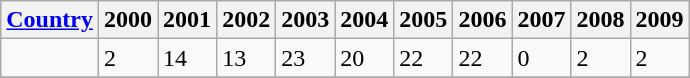<table class="wikitable sortable" border="1">
<tr>
<th><a href='#'>Country</a></th>
<th>2000</th>
<th>2001</th>
<th>2002</th>
<th>2003</th>
<th>2004</th>
<th>2005</th>
<th>2006</th>
<th>2007</th>
<th>2008</th>
<th>2009</th>
</tr>
<tr>
<td></td>
<td>2</td>
<td>14</td>
<td>13</td>
<td>23</td>
<td>20</td>
<td>22</td>
<td>22</td>
<td>0</td>
<td>2</td>
<td>2</td>
</tr>
<tr>
</tr>
</table>
